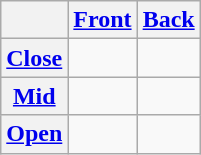<table class="wikitable">
<tr>
<th></th>
<th scope="col" align="center"><a href='#'>Front</a></th>
<th scope="col" align="center"><a href='#'>Back</a></th>
</tr>
<tr>
<th scope="row"align="center"><a href='#'>Close</a></th>
<td align="center"> </td>
<td align="center"> </td>
</tr>
<tr>
<th scope="row" align="center"><a href='#'>Mid</a></th>
<td align="center"> </td>
<td align="center"> </td>
</tr>
<tr>
<th scope="row" align="center"><a href='#'>Open</a></th>
<td></td>
<td align="center"> </td>
</tr>
</table>
